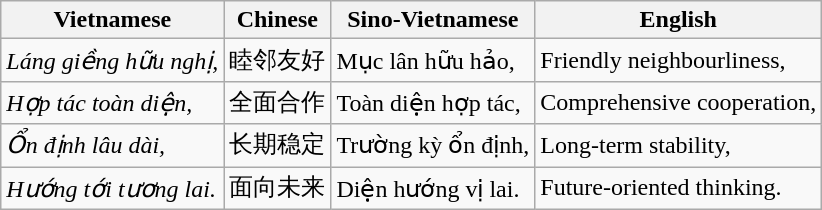<table class="wikitable">
<tr>
<th>Vietnamese</th>
<th>Chinese</th>
<th>Sino-Vietnamese</th>
<th>English</th>
</tr>
<tr>
<td><em>Láng giềng hữu nghị,</em></td>
<td>睦邻友好</td>
<td>Mục lân hữu hảo,</td>
<td>Friendly neighbourliness,</td>
</tr>
<tr>
<td><em>Hợp tác toàn diện,</em></td>
<td>全面合作</td>
<td>Toàn diện hợp tác,</td>
<td>Comprehensive cooperation,</td>
</tr>
<tr>
<td><em>Ổn định lâu dài,</em></td>
<td>长期稳定</td>
<td>Trường kỳ ổn định,</td>
<td>Long-term stability,</td>
</tr>
<tr>
<td><em>Hướng tới tương lai.</em></td>
<td>面向未来</td>
<td>Diện hướng vị lai.</td>
<td>Future-oriented thinking.</td>
</tr>
</table>
